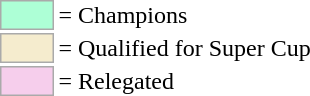<table>
<tr>
<td style="background-color:#ADFFD6; border:1px solid #aaaaaa; width:2em;"></td>
<td>= Champions</td>
</tr>
<tr>
<td style="background-color:#F5ECCE; border:1px solid #aaaaaa; width:2em;"></td>
<td>= Qualified for Super Cup</td>
</tr>
<tr>
<td style="background-color:#F6CEEC; border:1px solid #aaaaaa; width:2em;"></td>
<td>= Relegated</td>
</tr>
</table>
